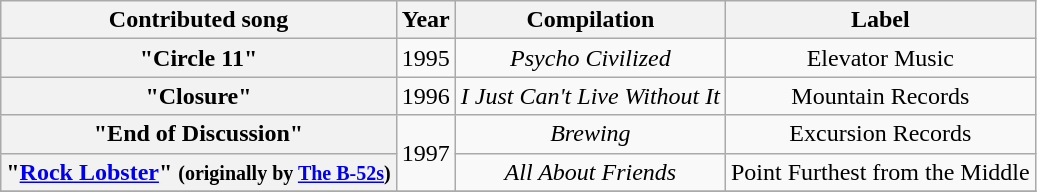<table class="wikitable plainrowheaders" style="text-align:center;">
<tr>
<th scope="col">Contributed song</th>
<th scope="col">Year</th>
<th scope="col">Compilation</th>
<th scope="col">Label</th>
</tr>
<tr>
<th scope="row">"Circle 11"</th>
<td>1995</td>
<td><em>Psycho Civilized</em></td>
<td>Elevator Music</td>
</tr>
<tr>
<th scope="row">"Closure"</th>
<td>1996</td>
<td><em>I Just Can't Live Without It</em></td>
<td>Mountain Records</td>
</tr>
<tr>
<th scope="row">"End of Discussion"</th>
<td rowspan="2">1997</td>
<td><em>Brewing</em></td>
<td>Excursion Records</td>
</tr>
<tr>
<th scope="row">"<a href='#'>Rock Lobster</a>" <small>(originally by <a href='#'>The B-52s</a>)</small></th>
<td><em>All About Friends</em></td>
<td>Point Furthest from the Middle</td>
</tr>
<tr>
</tr>
</table>
